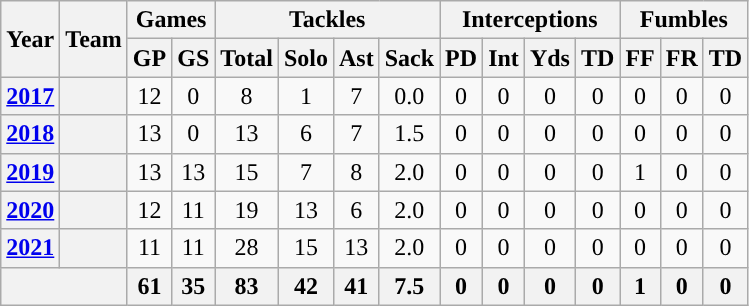<table class="wikitable" style="text-align:center;">
<tr>
<th rowspan="2">Year</th>
<th rowspan="2">Team</th>
<th colspan="2">Games</th>
<th colspan="4">Tackles</th>
<th colspan="4">Interceptions</th>
<th colspan="3">Fumbles</th>
</tr>
<tr>
<th>GP</th>
<th>GS</th>
<th>Total</th>
<th>Solo</th>
<th>Ast</th>
<th>Sack</th>
<th>PD</th>
<th>Int</th>
<th>Yds</th>
<th>TD</th>
<th>FF</th>
<th>FR</th>
<th>TD</th>
</tr>
<tr>
<th><a href='#'>2017</a></th>
<th><a href='#'></a></th>
<td>12</td>
<td>0</td>
<td>8</td>
<td>1</td>
<td>7</td>
<td>0.0</td>
<td>0</td>
<td>0</td>
<td>0</td>
<td>0</td>
<td>0</td>
<td>0</td>
<td>0</td>
</tr>
<tr>
<th><a href='#'>2018</a></th>
<th><a href='#'></a></th>
<td>13</td>
<td>0</td>
<td>13</td>
<td>6</td>
<td>7</td>
<td>1.5</td>
<td>0</td>
<td>0</td>
<td>0</td>
<td>0</td>
<td>0</td>
<td>0</td>
<td>0</td>
</tr>
<tr>
<th><a href='#'>2019</a></th>
<th><a href='#'></a></th>
<td>13</td>
<td>13</td>
<td>15</td>
<td>7</td>
<td>8</td>
<td>2.0</td>
<td>0</td>
<td>0</td>
<td>0</td>
<td>0</td>
<td>1</td>
<td>0</td>
<td>0</td>
</tr>
<tr>
<th><a href='#'>2020</a></th>
<th><a href='#'></a></th>
<td>12</td>
<td>11</td>
<td>19</td>
<td>13</td>
<td>6</td>
<td>2.0</td>
<td>0</td>
<td>0</td>
<td>0</td>
<td>0</td>
<td>0</td>
<td>0</td>
<td>0</td>
</tr>
<tr>
<th><a href='#'>2021</a></th>
<th><a href='#'></a></th>
<td>11</td>
<td>11</td>
<td>28</td>
<td>15</td>
<td>13</td>
<td>2.0</td>
<td>0</td>
<td>0</td>
<td>0</td>
<td>0</td>
<td>0</td>
<td>0</td>
<td>0</td>
</tr>
<tr>
<th align=center colspan="2"></th>
<th>61</th>
<th>35</th>
<th>83</th>
<th>42</th>
<th>41</th>
<th>7.5</th>
<th>0</th>
<th>0</th>
<th>0</th>
<th>0</th>
<th>1</th>
<th>0</th>
<th>0</th>
</tr>
</table>
